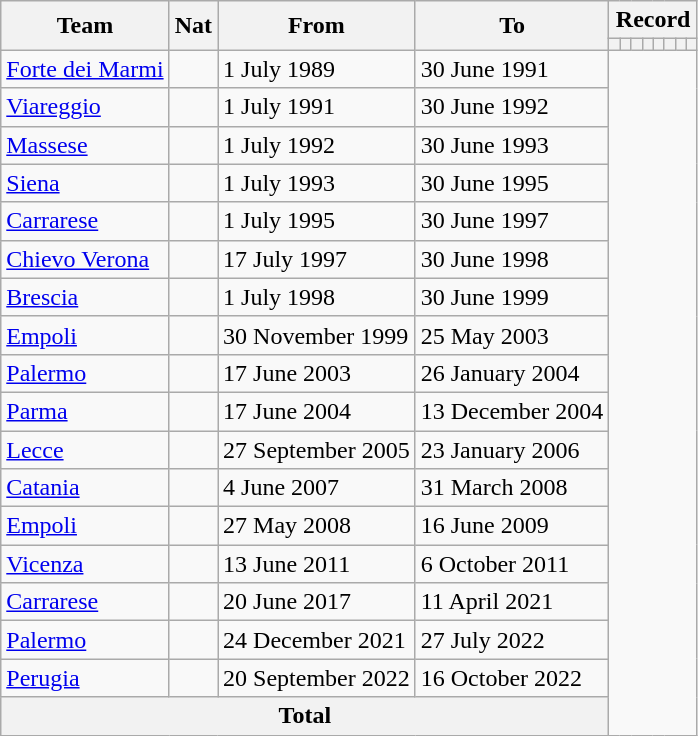<table class=wikitable style="text-align: center">
<tr>
<th rowspan="2">Team</th>
<th rowspan="2">Nat</th>
<th rowspan="2">From</th>
<th rowspan="2">To</th>
<th colspan="8">Record</th>
</tr>
<tr>
<th></th>
<th></th>
<th></th>
<th></th>
<th></th>
<th></th>
<th></th>
<th></th>
</tr>
<tr>
<td align=left><a href='#'>Forte dei Marmi</a></td>
<td></td>
<td align=left>1 July 1989</td>
<td align=left>30 June 1991<br></td>
</tr>
<tr>
<td align=left><a href='#'>Viareggio</a></td>
<td></td>
<td align=left>1 July 1991</td>
<td align=left>30 June 1992<br></td>
</tr>
<tr>
<td align=left><a href='#'>Massese</a></td>
<td></td>
<td align=left>1 July 1992</td>
<td align=left>30 June 1993<br></td>
</tr>
<tr>
<td align=left><a href='#'>Siena</a></td>
<td></td>
<td align=left>1 July 1993</td>
<td align=left>30 June 1995<br></td>
</tr>
<tr>
<td align=left><a href='#'>Carrarese</a></td>
<td></td>
<td align=left>1 July 1995</td>
<td align=left>30 June 1997<br></td>
</tr>
<tr>
<td align=left><a href='#'>Chievo Verona</a></td>
<td></td>
<td align=left>17 July 1997</td>
<td align=left>30 June 1998<br></td>
</tr>
<tr>
<td align=left><a href='#'>Brescia</a></td>
<td></td>
<td align=left>1 July 1998</td>
<td align=left>30 June 1999<br></td>
</tr>
<tr>
<td align=left><a href='#'>Empoli</a></td>
<td></td>
<td align=left>30 November 1999</td>
<td align=left>25 May 2003<br></td>
</tr>
<tr>
<td align=left><a href='#'>Palermo</a></td>
<td></td>
<td align=left>17 June 2003</td>
<td align=left>26 January 2004<br></td>
</tr>
<tr>
<td align=left><a href='#'>Parma</a></td>
<td></td>
<td align=left>17 June 2004</td>
<td align=left>13 December 2004<br></td>
</tr>
<tr>
<td align=left><a href='#'>Lecce</a></td>
<td></td>
<td align=left>27 September 2005</td>
<td align=left>23 January 2006<br></td>
</tr>
<tr>
<td align=left><a href='#'>Catania</a></td>
<td></td>
<td align=left>4 June 2007</td>
<td align=left>31 March 2008<br></td>
</tr>
<tr>
<td align=left><a href='#'>Empoli</a></td>
<td></td>
<td align=left>27 May 2008</td>
<td align=left>16 June 2009<br></td>
</tr>
<tr>
<td align=left><a href='#'>Vicenza</a></td>
<td></td>
<td align=left>13 June 2011</td>
<td align=left>6 October 2011<br></td>
</tr>
<tr>
<td align=left><a href='#'>Carrarese</a></td>
<td></td>
<td align=left>20 June 2017</td>
<td align=left>11 April 2021<br></td>
</tr>
<tr>
<td align=left><a href='#'>Palermo</a></td>
<td></td>
<td align=left>24 December 2021</td>
<td align=left>27 July 2022<br></td>
</tr>
<tr>
<td align=left><a href='#'>Perugia</a></td>
<td></td>
<td align=left>20 September 2022</td>
<td align=left>16 October 2022<br></td>
</tr>
<tr>
<th colspan=4>Total<br></th>
</tr>
</table>
